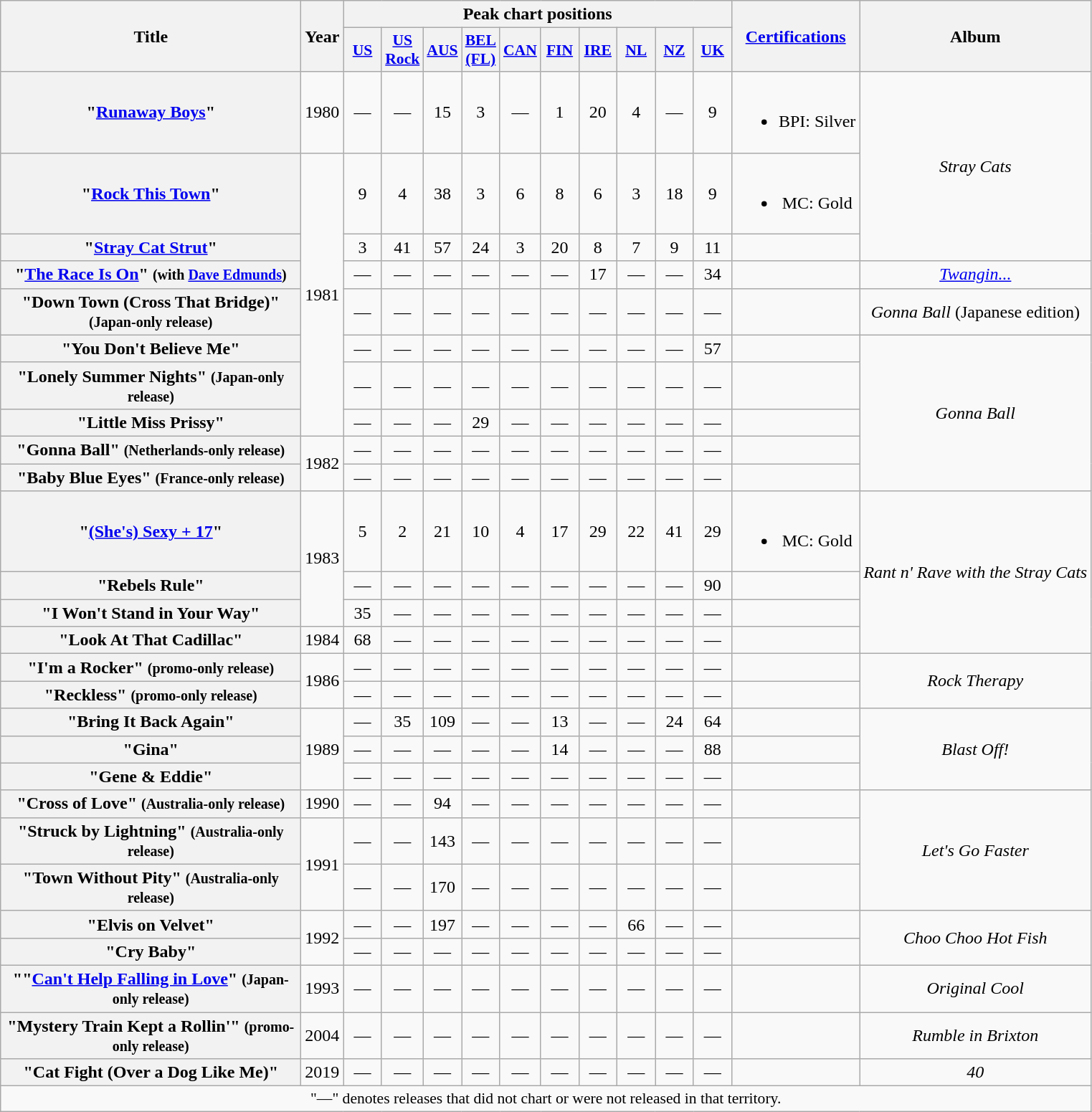<table class="wikitable plainrowheaders" style="text-align:center;">
<tr>
<th rowspan="2" scope="col" style="width:17em;">Title</th>
<th rowspan="2" scope="col" style="width:2em;">Year</th>
<th colspan="10">Peak chart positions</th>
<th rowspan="2"><a href='#'>Certifications</a></th>
<th rowspan="2">Album</th>
</tr>
<tr>
<th scope="col" style="width:2em;font-size:90%;"><a href='#'>US</a><br></th>
<th scope="col" style="width:2em;font-size:90%;"><a href='#'>US Rock</a><br></th>
<th scope="col" style="width:2em;font-size:90%;"><a href='#'>AUS</a><br></th>
<th scope="col" style="width:2em;font-size:90%;"><a href='#'>BEL (FL)</a><br></th>
<th scope="col" style="width:2em;font-size:90%;"><a href='#'>CAN</a><br></th>
<th scope="col" style="width:2em;font-size:90%;"><a href='#'>FIN</a><br></th>
<th scope="col" style="width:2em;font-size:90%;"><a href='#'>IRE</a><br></th>
<th scope="col" style="width:2em;font-size:90%;"><a href='#'>NL</a><br></th>
<th scope="col" style="width:2em;font-size:90%;"><a href='#'>NZ</a><br></th>
<th scope="col" style="width:2em;font-size:90%;"><a href='#'>UK</a><br></th>
</tr>
<tr>
<th scope="row">"<a href='#'>Runaway Boys</a>"</th>
<td>1980</td>
<td>—</td>
<td>—</td>
<td>15</td>
<td>3</td>
<td>—</td>
<td>1</td>
<td>20</td>
<td>4</td>
<td>—</td>
<td>9</td>
<td><br><ul><li>BPI: Silver</li></ul></td>
<td rowspan="3"><em>Stray Cats</em></td>
</tr>
<tr>
<th scope="row">"<a href='#'>Rock This Town</a>" </th>
<td rowspan="7">1981</td>
<td>9</td>
<td>4</td>
<td>38</td>
<td>3</td>
<td>6</td>
<td>8</td>
<td>6</td>
<td>3</td>
<td>18</td>
<td>9</td>
<td><br><ul><li>MC: Gold</li></ul></td>
</tr>
<tr>
<th scope="row">"<a href='#'>Stray Cat Strut</a>" </th>
<td>3</td>
<td>41</td>
<td>57</td>
<td>24</td>
<td>3</td>
<td>20</td>
<td>8</td>
<td>7</td>
<td>9</td>
<td>11</td>
<td></td>
</tr>
<tr>
<th scope="row">"<a href='#'>The Race Is On</a>" <small>(with <a href='#'>Dave Edmunds</a>)</small></th>
<td>—</td>
<td>—</td>
<td>—</td>
<td>—</td>
<td>—</td>
<td>—</td>
<td>17</td>
<td>—</td>
<td>—</td>
<td>34</td>
<td></td>
<td><em><a href='#'>Twangin...</a></em></td>
</tr>
<tr>
<th scope="row">"Down Town (Cross That Bridge)" <small>(Japan-only release)</small></th>
<td>—</td>
<td>—</td>
<td>—</td>
<td>—</td>
<td>—</td>
<td>—</td>
<td>—</td>
<td>—</td>
<td>—</td>
<td>—</td>
<td></td>
<td><em>Gonna Ball</em> (Japanese edition)</td>
</tr>
<tr>
<th scope="row">"You Don't Believe Me"</th>
<td>—</td>
<td>—</td>
<td>—</td>
<td>—</td>
<td>—</td>
<td>—</td>
<td>—</td>
<td>—</td>
<td>—</td>
<td>57</td>
<td></td>
<td rowspan="5"><em>Gonna Ball</em></td>
</tr>
<tr>
<th scope="row">"Lonely Summer Nights" <small>(Japan-only release)</small></th>
<td>—</td>
<td>—</td>
<td>—</td>
<td>—</td>
<td>—</td>
<td>—</td>
<td>—</td>
<td>—</td>
<td>—</td>
<td>—</td>
<td></td>
</tr>
<tr>
<th scope="row">"Little Miss Prissy"</th>
<td>—</td>
<td>—</td>
<td>—</td>
<td>29</td>
<td>—</td>
<td>—</td>
<td>—</td>
<td>—</td>
<td>—</td>
<td>—</td>
<td></td>
</tr>
<tr>
<th scope="row">"Gonna Ball" <small>(Netherlands-only release)</small></th>
<td rowspan="2">1982</td>
<td>—</td>
<td>—</td>
<td>—</td>
<td>—</td>
<td>—</td>
<td>—</td>
<td>—</td>
<td>—</td>
<td>—</td>
<td>—</td>
<td></td>
</tr>
<tr>
<th scope="row">"Baby Blue Eyes" <small>(France-only release)</small></th>
<td>—</td>
<td>—</td>
<td>—</td>
<td>—</td>
<td>—</td>
<td>—</td>
<td>—</td>
<td>—</td>
<td>—</td>
<td>—</td>
<td></td>
</tr>
<tr>
<th scope="row">"<a href='#'>(She's) Sexy + 17</a>"</th>
<td rowspan="3">1983</td>
<td>5</td>
<td>2</td>
<td>21</td>
<td>10</td>
<td>4</td>
<td>17</td>
<td>29</td>
<td>22</td>
<td>41</td>
<td>29</td>
<td><br><ul><li>MC: Gold</li></ul></td>
<td rowspan="4"><em>Rant n' Rave with the Stray Cats</em></td>
</tr>
<tr>
<th scope="row">"Rebels Rule"</th>
<td>—</td>
<td>—</td>
<td>—</td>
<td>—</td>
<td>—</td>
<td>—</td>
<td>—</td>
<td>—</td>
<td>—</td>
<td>90</td>
<td></td>
</tr>
<tr>
<th scope="row">"I Won't Stand in Your Way"</th>
<td>35</td>
<td>—</td>
<td>—</td>
<td>—</td>
<td>—</td>
<td>—</td>
<td>—</td>
<td>—</td>
<td>—</td>
<td>—</td>
<td></td>
</tr>
<tr>
<th scope="row">"Look At That Cadillac"</th>
<td>1984</td>
<td>68</td>
<td>—</td>
<td>—</td>
<td>—</td>
<td>—</td>
<td>—</td>
<td>—</td>
<td>—</td>
<td>—</td>
<td>—</td>
<td></td>
</tr>
<tr>
<th scope="row">"I'm a Rocker" <small>(promo-only release)</small></th>
<td rowspan="2">1986</td>
<td>—</td>
<td>—</td>
<td>—</td>
<td>—</td>
<td>—</td>
<td>—</td>
<td>—</td>
<td>—</td>
<td>—</td>
<td>—</td>
<td></td>
<td rowspan="2"><em>Rock Therapy</em></td>
</tr>
<tr>
<th scope="row">"Reckless" <small>(promo-only release)</small></th>
<td>—</td>
<td>—</td>
<td>—</td>
<td>—</td>
<td>—</td>
<td>—</td>
<td>—</td>
<td>—</td>
<td>—</td>
<td>—</td>
<td></td>
</tr>
<tr>
<th scope="row">"Bring It Back Again"</th>
<td rowspan="3">1989</td>
<td>—</td>
<td>35</td>
<td>109</td>
<td>—</td>
<td>—</td>
<td>13</td>
<td>—</td>
<td>—</td>
<td>24</td>
<td>64</td>
<td></td>
<td rowspan="3"><em>Blast Off!</em></td>
</tr>
<tr>
<th scope="row">"Gina"</th>
<td>—</td>
<td>—</td>
<td>—</td>
<td>—</td>
<td>—</td>
<td>14</td>
<td>—</td>
<td>—</td>
<td>—</td>
<td>88</td>
<td></td>
</tr>
<tr>
<th scope="row">"Gene & Eddie"</th>
<td>—</td>
<td>—</td>
<td>—</td>
<td>—</td>
<td>—</td>
<td>—</td>
<td>—</td>
<td>—</td>
<td>—</td>
<td>—</td>
<td></td>
</tr>
<tr>
<th scope="row">"Cross of Love" <small>(Australia-only release)</small></th>
<td>1990</td>
<td>—</td>
<td>—</td>
<td>94</td>
<td>—</td>
<td>—</td>
<td>—</td>
<td>—</td>
<td>—</td>
<td>—</td>
<td>—</td>
<td></td>
<td rowspan="3"><em>Let's Go Faster</em></td>
</tr>
<tr>
<th scope="row">"Struck by Lightning" <small>(Australia-only release)</small></th>
<td rowspan="2">1991</td>
<td>—</td>
<td>—</td>
<td>143</td>
<td>—</td>
<td>—</td>
<td>—</td>
<td>—</td>
<td>—</td>
<td>—</td>
<td>—</td>
<td></td>
</tr>
<tr>
<th scope="row">"Town Without Pity" <small>(Australia-only release)</small></th>
<td>—</td>
<td>—</td>
<td>170</td>
<td>—</td>
<td>—</td>
<td>—</td>
<td>—</td>
<td>—</td>
<td>—</td>
<td>—</td>
<td></td>
</tr>
<tr>
<th scope="row">"Elvis on Velvet"</th>
<td rowspan="2">1992</td>
<td>—</td>
<td>—</td>
<td>197</td>
<td>—</td>
<td>—</td>
<td>—</td>
<td>—</td>
<td>66</td>
<td>—</td>
<td>—</td>
<td></td>
<td rowspan="2"><em>Choo Choo Hot Fish</em></td>
</tr>
<tr>
<th scope="row">"Cry Baby"</th>
<td>—</td>
<td>—</td>
<td>—</td>
<td>—</td>
<td>—</td>
<td>—</td>
<td>—</td>
<td>—</td>
<td>—</td>
<td>—</td>
<td></td>
</tr>
<tr>
<th scope="row">""<a href='#'>Can't Help Falling in Love</a>" <small>(Japan-only release)</small></th>
<td>1993</td>
<td>—</td>
<td>—</td>
<td>—</td>
<td>—</td>
<td>—</td>
<td>—</td>
<td>—</td>
<td>—</td>
<td>—</td>
<td>—</td>
<td></td>
<td><em>Original Cool</em></td>
</tr>
<tr>
<th scope="row">"Mystery Train Kept a Rollin'" <small>(promo-only release)</small></th>
<td>2004</td>
<td>—</td>
<td>—</td>
<td>—</td>
<td>—</td>
<td>—</td>
<td>—</td>
<td>—</td>
<td>—</td>
<td>—</td>
<td>—</td>
<td></td>
<td><em>Rumble in Brixton</em></td>
</tr>
<tr>
<th scope="row">"Cat Fight (Over a Dog Like Me)"</th>
<td>2019</td>
<td>—</td>
<td>—</td>
<td>—</td>
<td>—</td>
<td>—</td>
<td>—</td>
<td>—</td>
<td>—</td>
<td>—</td>
<td>—</td>
<td></td>
<td><em>40</em></td>
</tr>
<tr>
<td colspan="14" style="font-size:90%">"—" denotes releases that did not chart or were not released in that territory.</td>
</tr>
</table>
